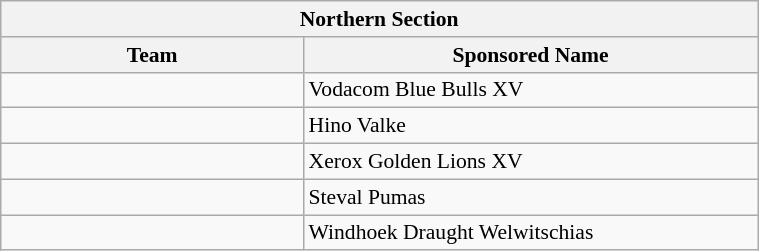<table class="wikitable collapsible sortable" style="text-align:left; font-size:90%; width:40%;">
<tr>
<th colspan="100%" align=center>Northern Section</th>
</tr>
<tr>
<th width="40%">Team</th>
<th width="60%">Sponsored Name</th>
</tr>
<tr>
<td></td>
<td>Vodacom Blue Bulls XV</td>
</tr>
<tr>
<td></td>
<td>Hino Valke</td>
</tr>
<tr>
<td></td>
<td>Xerox Golden Lions XV</td>
</tr>
<tr>
<td></td>
<td>Steval Pumas</td>
</tr>
<tr>
<td></td>
<td>Windhoek Draught Welwitschias</td>
</tr>
</table>
